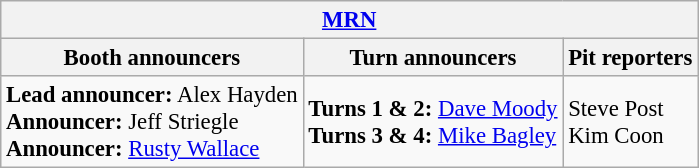<table class="wikitable" style="font-size: 95%">
<tr>
<th colspan="3"><a href='#'>MRN</a></th>
</tr>
<tr>
<th>Booth announcers</th>
<th>Turn announcers</th>
<th>Pit reporters</th>
</tr>
<tr>
<td><strong>Lead announcer:</strong> Alex Hayden<br><strong>Announcer:</strong> Jeff Striegle<br><strong>Announcer:</strong> <a href='#'>Rusty Wallace</a></td>
<td><strong>Turns 1 & 2:</strong> <a href='#'>Dave Moody</a><br><strong>Turns 3 & 4:</strong> <a href='#'>Mike Bagley</a></td>
<td>Steve Post<br>Kim Coon</td>
</tr>
</table>
